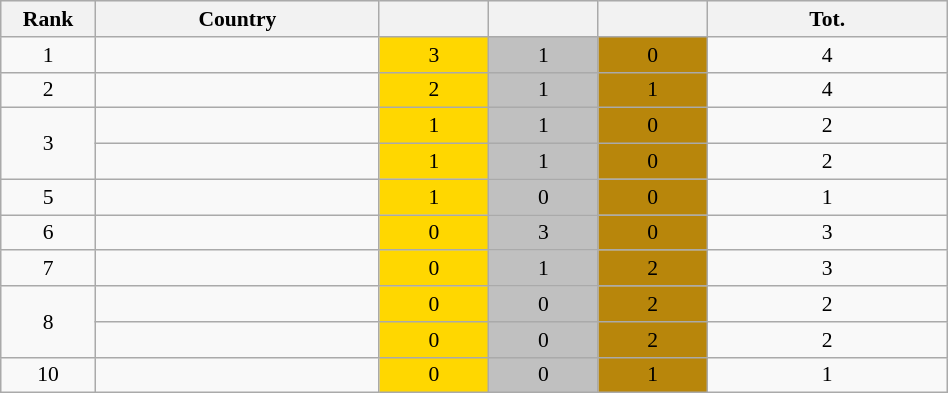<table class=wikitable width=50% cellspacing="1" cellpadding="3" style="border:1px solid #AAAAAA;font-size:90%; text-align:center">
<tr bgcolor="#EFEFEF">
<th width=10%>Rank</th>
<th width=30%>Country</th>
<th></th>
<th></th>
<th></th>
<th>Tot.</th>
</tr>
<tr>
<td>1</td>
<td align=left></td>
<td bgcolor=#ffd700>3</td>
<td bgcolor=#c0c0c0>1</td>
<td bgcolor=#b8860b>0</td>
<td>4</td>
</tr>
<tr>
<td>2</td>
<td align=left></td>
<td bgcolor=#ffd700>2</td>
<td bgcolor=#c0c0c0>1</td>
<td bgcolor=#b8860b>1</td>
<td>4</td>
</tr>
<tr>
<td rowspan="2">3</td>
<td align=left></td>
<td bgcolor=#ffd700>1</td>
<td bgcolor=#c0c0c0>1</td>
<td bgcolor=#b8860b>0</td>
<td>2</td>
</tr>
<tr>
<td align=left></td>
<td bgcolor=#ffd700>1</td>
<td bgcolor=#c0c0c0>1</td>
<td bgcolor=#b8860b>0</td>
<td>2</td>
</tr>
<tr>
<td>5</td>
<td align=left></td>
<td bgcolor=#ffd700>1</td>
<td bgcolor=#c0c0c0>0</td>
<td bgcolor=#b8860b>0</td>
<td>1</td>
</tr>
<tr>
<td>6</td>
<td align=left></td>
<td bgcolor=#ffd700>0</td>
<td bgcolor=#c0c0c0>3</td>
<td bgcolor=#b8860b>0</td>
<td>3</td>
</tr>
<tr>
<td>7</td>
<td align=left></td>
<td bgcolor=#ffd700>0</td>
<td bgcolor=#c0c0c0>1</td>
<td bgcolor=#b8860b>2</td>
<td>3</td>
</tr>
<tr>
<td rowspan="2">8</td>
<td align=left></td>
<td bgcolor=#ffd700>0</td>
<td bgcolor=#c0c0c0>0</td>
<td bgcolor=#b8860b>2</td>
<td>2</td>
</tr>
<tr>
<td align=left></td>
<td bgcolor=#ffd700>0</td>
<td bgcolor=#c0c0c0>0</td>
<td bgcolor=#b8860b>2</td>
<td>2</td>
</tr>
<tr>
<td>10</td>
<td align=left></td>
<td bgcolor=#ffd700>0</td>
<td bgcolor=#c0c0c0>0</td>
<td bgcolor=#b8860b>1</td>
<td>1</td>
</tr>
</table>
